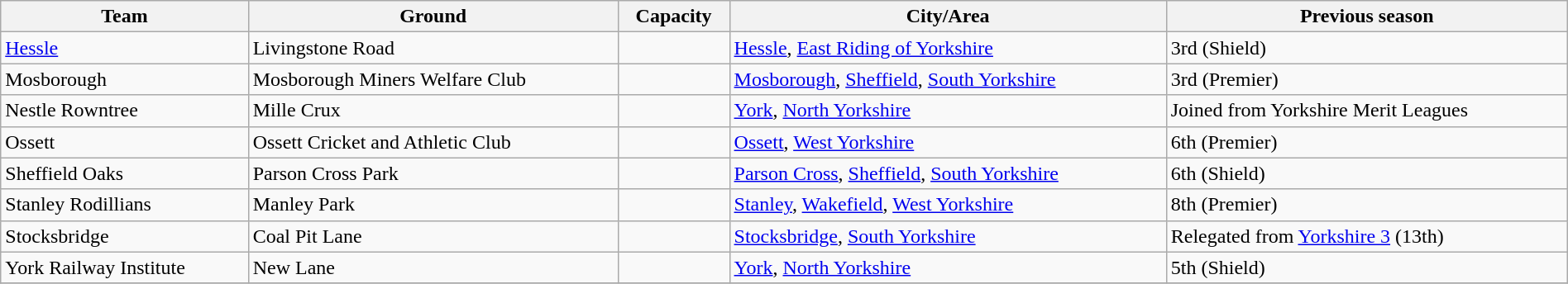<table class="wikitable sortable" width=100%>
<tr>
<th>Team</th>
<th>Ground</th>
<th>Capacity</th>
<th>City/Area</th>
<th>Previous season</th>
</tr>
<tr>
<td><a href='#'>Hessle</a></td>
<td>Livingstone Road</td>
<td></td>
<td><a href='#'>Hessle</a>, <a href='#'>East Riding of Yorkshire</a></td>
<td>3rd (Shield)</td>
</tr>
<tr>
<td>Mosborough</td>
<td>Mosborough Miners Welfare Club</td>
<td></td>
<td><a href='#'>Mosborough</a>, <a href='#'>Sheffield</a>, <a href='#'>South Yorkshire</a></td>
<td>3rd (Premier)</td>
</tr>
<tr>
<td>Nestle Rowntree</td>
<td>Mille Crux</td>
<td></td>
<td><a href='#'>York</a>, <a href='#'>North Yorkshire</a></td>
<td>Joined from Yorkshire Merit Leagues</td>
</tr>
<tr>
<td>Ossett</td>
<td>Ossett Cricket and Athletic Club</td>
<td></td>
<td><a href='#'>Ossett</a>, <a href='#'>West Yorkshire</a></td>
<td>6th (Premier)</td>
</tr>
<tr>
<td>Sheffield Oaks</td>
<td>Parson Cross Park</td>
<td></td>
<td><a href='#'>Parson Cross</a>, <a href='#'>Sheffield</a>, <a href='#'>South Yorkshire</a></td>
<td>6th (Shield)</td>
</tr>
<tr>
<td>Stanley Rodillians</td>
<td>Manley Park</td>
<td></td>
<td><a href='#'>Stanley</a>, <a href='#'>Wakefield</a>, <a href='#'>West Yorkshire</a></td>
<td>8th (Premier)</td>
</tr>
<tr>
<td>Stocksbridge</td>
<td>Coal Pit Lane</td>
<td></td>
<td><a href='#'>Stocksbridge</a>, <a href='#'>South Yorkshire</a></td>
<td>Relegated from <a href='#'>Yorkshire 3</a> (13th)</td>
</tr>
<tr>
<td>York Railway Institute</td>
<td>New Lane</td>
<td></td>
<td><a href='#'>York</a>, <a href='#'>North Yorkshire</a></td>
<td>5th (Shield)</td>
</tr>
<tr>
</tr>
</table>
